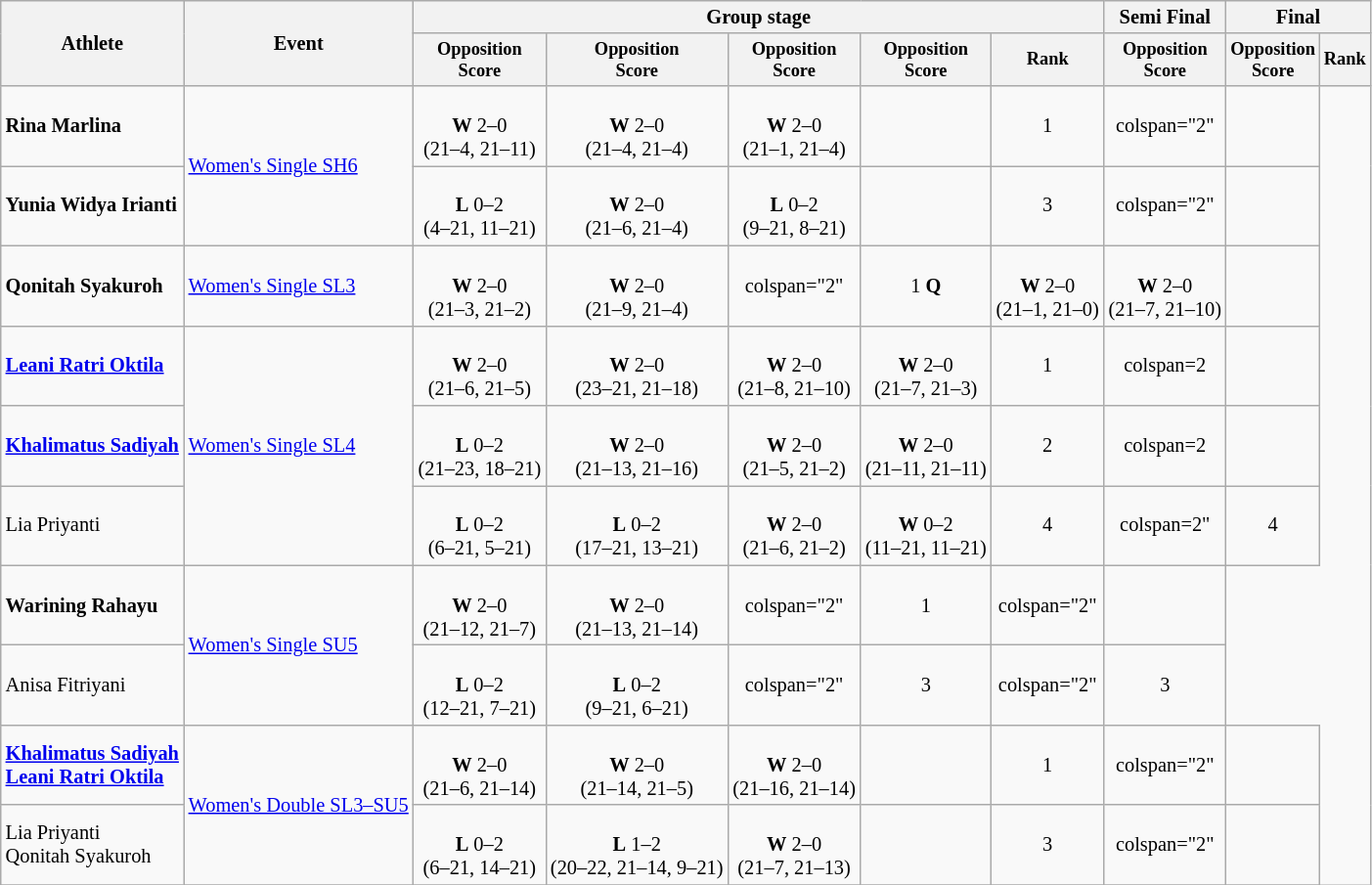<table class="wikitable" style="font-size:85%; text-align:center">
<tr>
<th rowspan="2">Athlete</th>
<th rowspan="2">Event</th>
<th colspan="5">Group stage</th>
<th colspan="1">Semi Final</th>
<th colspan="2">Final</th>
</tr>
<tr style="font-size:90%">
<th>Opposition<br>Score</th>
<th>Opposition<br>Score</th>
<th>Opposition<br>Score</th>
<th>Opposition<br>Score</th>
<th>Rank</th>
<th>Opposition<br>Score</th>
<th>Opposition<br>Score</th>
<th>Rank</th>
</tr>
<tr>
<td align="left"><strong>Rina Marlina</strong></td>
<td align="left" rowspan="2"><a href='#'>Women's Single SH6</a></td>
<td><br><strong>W</strong> 2–0<br>(21–4, 21–11)</td>
<td><br><strong>W</strong> 2–0<br>(21–4, 21–4)</td>
<td><br><strong>W</strong> 2–0<br>(21–1, 21–4)</td>
<td></td>
<td>1</td>
<td>colspan="2" </td>
<td></td>
</tr>
<tr>
<td align="left"><strong>Yunia Widya Irianti</strong></td>
<td><br><strong>L</strong> 0–2<br>(4–21, 11–21)</td>
<td><br><strong>W</strong> 2–0<br>(21–6, 21–4)</td>
<td><br><strong>L</strong> 0–2<br>(9–21, 8–21)</td>
<td></td>
<td>3</td>
<td>colspan="2" </td>
<td></td>
</tr>
<tr>
<td align="left"><strong>Qonitah Syakuroh</strong></td>
<td align="left"><a href='#'>Women's Single SL3</a></td>
<td><br><strong>W</strong> 2–0<br>(21–3, 21–2)</td>
<td><br><strong>W</strong> 2–0<br>(21–9, 21–4)</td>
<td>colspan="2"</td>
<td>1 <strong>Q</strong></td>
<td><br><strong>W</strong> 2–0<br>(21–1, 21–0)</td>
<td><br><strong>W</strong> 2–0<br>(21–7, 21–10)</td>
<td></td>
</tr>
<tr>
<td align="left"><strong><a href='#'>Leani Ratri Oktila</a></strong></td>
<td align="left" rowspan="3"><a href='#'>Women's Single SL4</a></td>
<td><br><strong>W</strong> 2–0<br>(21–6, 21–5)</td>
<td><br><strong>W</strong> 2–0<br>(23–21, 21–18)</td>
<td><br><strong>W</strong> 2–0<br>(21–8, 21–10)</td>
<td><br><strong>W</strong> 2–0<br>(21–7, 21–3)</td>
<td>1</td>
<td>colspan=2 </td>
<td></td>
</tr>
<tr>
<td align="left"><strong><a href='#'>Khalimatus Sadiyah</a></strong></td>
<td><br><strong>L</strong> 0–2<br>(21–23, 18–21)</td>
<td><br><strong>W</strong> 2–0<br>(21–13, 21–16)</td>
<td><br><strong>W</strong> 2–0<br>(21–5, 21–2)</td>
<td><br><strong>W</strong> 2–0<br>(21–11, 21–11)</td>
<td>2</td>
<td>colspan=2 </td>
<td></td>
</tr>
<tr>
<td align="left">Lia Priyanti</td>
<td><br><strong>L</strong> 0–2<br>(6–21, 5–21)</td>
<td><br><strong>L</strong> 0–2<br>(17–21, 13–21)</td>
<td><br><strong>W</strong> 2–0<br>(21–6, 21–2)</td>
<td><br><strong>W</strong> 0–2<br>(11–21, 11–21)</td>
<td>4</td>
<td>colspan=2" </td>
<td>4</td>
</tr>
<tr>
<td align="left"><strong>Warining Rahayu</strong></td>
<td align="left" rowspan="2"><a href='#'>Women's Single SU5</a></td>
<td><br><strong>W</strong> 2–0<br>(21–12, 21–7)</td>
<td><br><strong>W</strong> 2–0<br>(21–13, 21–14)</td>
<td>colspan="2" </td>
<td>1</td>
<td>colspan="2" </td>
<td></td>
</tr>
<tr>
<td align="left">Anisa Fitriyani</td>
<td><br><strong>L</strong> 0–2<br>(12–21, 7–21)</td>
<td><br><strong>L</strong> 0–2<br>(9–21, 6–21)</td>
<td>colspan="2" </td>
<td>3</td>
<td>colspan="2" </td>
<td>3</td>
</tr>
<tr>
<td align="left"><strong><a href='#'>Khalimatus Sadiyah</a><br><a href='#'>Leani Ratri Oktila</a></strong></td>
<td align="left" rowspan="2"><a href='#'>Women's Double SL3–SU5</a></td>
<td><br><strong>W</strong> 2–0<br>(21–6, 21–14)</td>
<td><br><strong>W</strong> 2–0<br>(21–14, 21–5)</td>
<td><br><strong>W</strong> 2–0<br>(21–16, 21–14)</td>
<td></td>
<td>1</td>
<td>colspan="2" </td>
<td></td>
</tr>
<tr>
<td align="left">Lia Priyanti<br>Qonitah Syakuroh</td>
<td><br><strong>L</strong> 0–2<br>(6–21, 14–21)</td>
<td><br><strong>L</strong> 1–2<br>(20–22, 21–14, 9–21)</td>
<td><br><strong>W</strong> 2–0<br>(21–7, 21–13)</td>
<td></td>
<td>3</td>
<td>colspan="2" </td>
<td></td>
</tr>
<tr>
</tr>
</table>
